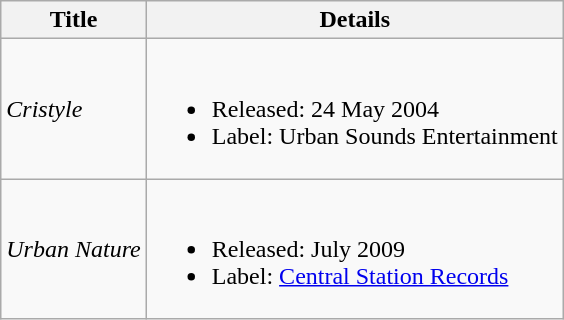<table class="wikitable">
<tr>
<th>Title</th>
<th>Details</th>
</tr>
<tr>
<td><em>Cristyle</em></td>
<td><br><ul><li>Released: 24 May 2004</li><li>Label: Urban Sounds Entertainment</li></ul></td>
</tr>
<tr>
<td><em>Urban Nature</em></td>
<td><br><ul><li>Released: July 2009</li><li>Label: <a href='#'>Central Station Records</a></li></ul></td>
</tr>
</table>
